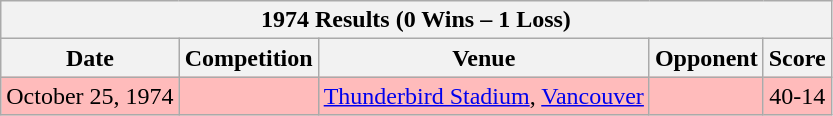<table class="wikitable sortable">
<tr>
<th colspan="5"><strong>1974 Results (0 Wins – 1 Loss)</strong></th>
</tr>
<tr>
<th>Date</th>
<th>Competition</th>
<th>Venue</th>
<th>Opponent</th>
<th>Score</th>
</tr>
<tr style="background:#fbb;">
<td align=center>October 25, 1974</td>
<td align=center></td>
<td align=center><a href='#'>Thunderbird Stadium</a>, <a href='#'>Vancouver</a></td>
<td></td>
<td align=center>40-14</td>
</tr>
</table>
